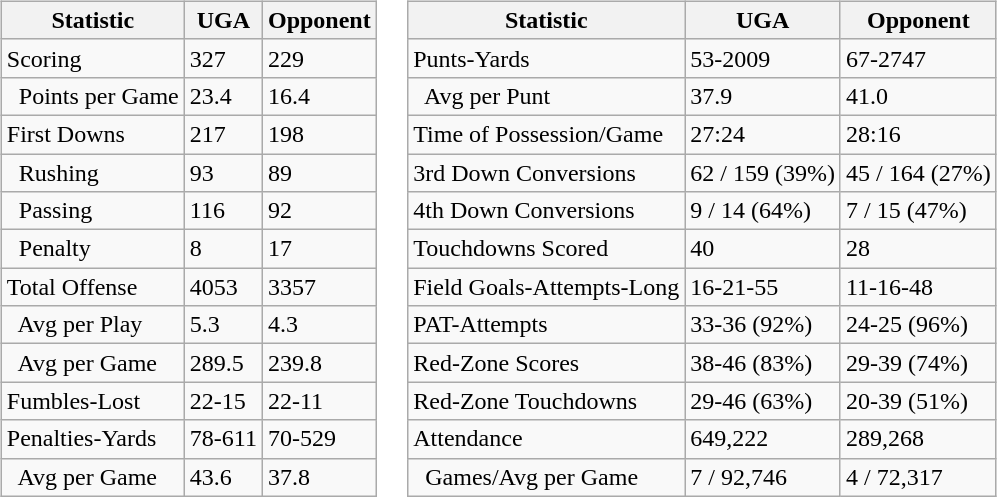<table>
<tr>
<td valign="top"><br><table class="wikitable" style="white-space:nowrap;">
<tr>
<th>Statistic</th>
<th>UGA</th>
<th>Opponent</th>
</tr>
<tr>
<td>Scoring</td>
<td>327</td>
<td>229</td>
</tr>
<tr>
<td>  Points per Game</td>
<td>23.4</td>
<td>16.4</td>
</tr>
<tr>
<td>First Downs</td>
<td>217</td>
<td>198</td>
</tr>
<tr>
<td>  Rushing</td>
<td>93</td>
<td>89</td>
</tr>
<tr>
<td>  Passing</td>
<td>116</td>
<td>92</td>
</tr>
<tr>
<td>  Penalty</td>
<td>8</td>
<td>17</td>
</tr>
<tr>
<td>Total Offense</td>
<td>4053</td>
<td>3357</td>
</tr>
<tr>
<td>  Avg per Play</td>
<td>5.3</td>
<td>4.3</td>
</tr>
<tr>
<td>  Avg per Game</td>
<td>289.5</td>
<td>239.8</td>
</tr>
<tr>
<td>Fumbles-Lost</td>
<td>22-15</td>
<td>22-11</td>
</tr>
<tr>
<td>Penalties-Yards</td>
<td>78-611</td>
<td>70-529</td>
</tr>
<tr>
<td>  Avg per Game</td>
<td>43.6</td>
<td>37.8</td>
</tr>
</table>
</td>
<td valign="top"><br><table class="wikitable" style="white-space:nowrap;">
<tr>
<th>Statistic</th>
<th>UGA</th>
<th>Opponent</th>
</tr>
<tr>
<td>Punts-Yards</td>
<td>53-2009</td>
<td>67-2747</td>
</tr>
<tr>
<td>  Avg per Punt</td>
<td>37.9</td>
<td>41.0</td>
</tr>
<tr>
<td>Time of Possession/Game</td>
<td>27:24</td>
<td>28:16</td>
</tr>
<tr>
<td>3rd Down Conversions</td>
<td>62 / 159 (39%)</td>
<td>45 / 164 (27%)</td>
</tr>
<tr>
<td>4th Down Conversions</td>
<td>9 / 14 (64%)</td>
<td>7 / 15 (47%)</td>
</tr>
<tr>
<td>Touchdowns Scored</td>
<td>40</td>
<td>28</td>
</tr>
<tr>
<td>Field Goals-Attempts-Long</td>
<td>16-21-55</td>
<td>11-16-48</td>
</tr>
<tr>
<td>PAT-Attempts</td>
<td>33-36 (92%)</td>
<td>24-25 (96%)</td>
</tr>
<tr>
<td>Red-Zone Scores</td>
<td>38-46 (83%)</td>
<td>29-39 (74%)</td>
</tr>
<tr>
<td>Red-Zone Touchdowns</td>
<td>29-46 (63%)</td>
<td>20-39 (51%)</td>
</tr>
<tr>
<td>Attendance</td>
<td>649,222</td>
<td>289,268</td>
</tr>
<tr>
<td>  Games/Avg per Game</td>
<td>7 / 92,746</td>
<td>4 / 72,317</td>
</tr>
</table>
</td>
</tr>
</table>
